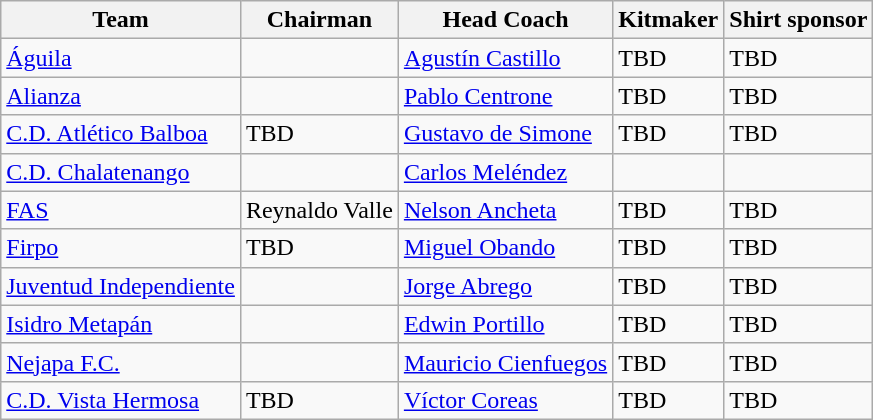<table class="wikitable sortable" style="text-align: left;">
<tr>
<th>Team</th>
<th>Chairman</th>
<th>Head Coach</th>
<th>Kitmaker</th>
<th>Shirt sponsor</th>
</tr>
<tr>
<td><a href='#'>Águila</a></td>
<td></td>
<td> <a href='#'>Agustín Castillo</a></td>
<td>TBD</td>
<td>TBD</td>
</tr>
<tr>
<td><a href='#'>Alianza</a></td>
<td></td>
<td> <a href='#'>Pablo Centrone</a></td>
<td>TBD</td>
<td>TBD</td>
</tr>
<tr>
<td><a href='#'>C.D. Atlético Balboa</a></td>
<td> TBD</td>
<td> <a href='#'>Gustavo de Simone</a></td>
<td>TBD</td>
<td>TBD</td>
</tr>
<tr>
<td><a href='#'>C.D. Chalatenango</a></td>
<td></td>
<td> <a href='#'>Carlos Meléndez</a></td>
<td></td>
<td></td>
</tr>
<tr>
<td><a href='#'>FAS</a></td>
<td> Reynaldo Valle</td>
<td> <a href='#'>Nelson Ancheta</a></td>
<td>TBD</td>
<td>TBD</td>
</tr>
<tr>
<td><a href='#'>Firpo</a></td>
<td> TBD</td>
<td> <a href='#'>Miguel Obando</a></td>
<td>TBD</td>
<td>TBD</td>
</tr>
<tr>
<td><a href='#'>Juventud Independiente</a></td>
<td></td>
<td> <a href='#'>Jorge Abrego</a></td>
<td>TBD</td>
<td>TBD</td>
</tr>
<tr>
<td><a href='#'>Isidro Metapán</a></td>
<td></td>
<td> <a href='#'>Edwin Portillo</a></td>
<td>TBD</td>
<td>TBD</td>
</tr>
<tr>
<td><a href='#'>Nejapa F.C.</a></td>
<td></td>
<td> <a href='#'>Mauricio Cienfuegos</a></td>
<td>TBD</td>
<td>TBD</td>
</tr>
<tr>
<td><a href='#'>C.D. Vista Hermosa</a></td>
<td> TBD</td>
<td> <a href='#'>Víctor Coreas</a></td>
<td>TBD</td>
<td>TBD</td>
</tr>
</table>
